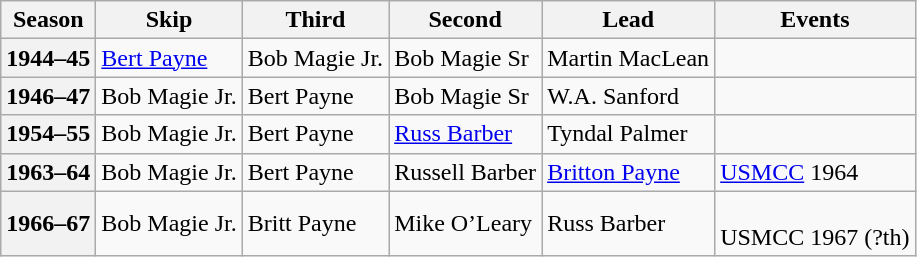<table class="wikitable">
<tr>
<th scope="col">Season</th>
<th scope="col">Skip</th>
<th scope="col">Third</th>
<th scope="col">Second</th>
<th scope="col">Lead</th>
<th scope="col">Events</th>
</tr>
<tr>
<th scope="row">1944–45</th>
<td><a href='#'>Bert Payne</a></td>
<td>Bob Magie Jr.</td>
<td>Bob Magie Sr</td>
<td>Martin MacLean</td>
<td></td>
</tr>
<tr>
<th scope="row">1946–47</th>
<td>Bob Magie Jr.</td>
<td>Bert Payne</td>
<td>Bob Magie Sr</td>
<td>W.A. Sanford</td>
<td></td>
</tr>
<tr>
<th scope="row">1954–55</th>
<td>Bob Magie Jr.</td>
<td>Bert Payne</td>
<td><a href='#'>Russ Barber</a></td>
<td>Tyndal Palmer</td>
<td></td>
</tr>
<tr>
<th scope="row">1963–64</th>
<td>Bob Magie Jr.</td>
<td>Bert Payne</td>
<td>Russell Barber</td>
<td><a href='#'>Britton Payne</a></td>
<td><a href='#'>USMCC</a> 1964 <br> </td>
</tr>
<tr>
<th scope="row">1966–67</th>
<td>Bob Magie Jr.</td>
<td>Britt Payne</td>
<td>Mike O’Leary</td>
<td>Russ Barber</td>
<td><br>USMCC 1967 (?th)</td>
</tr>
</table>
